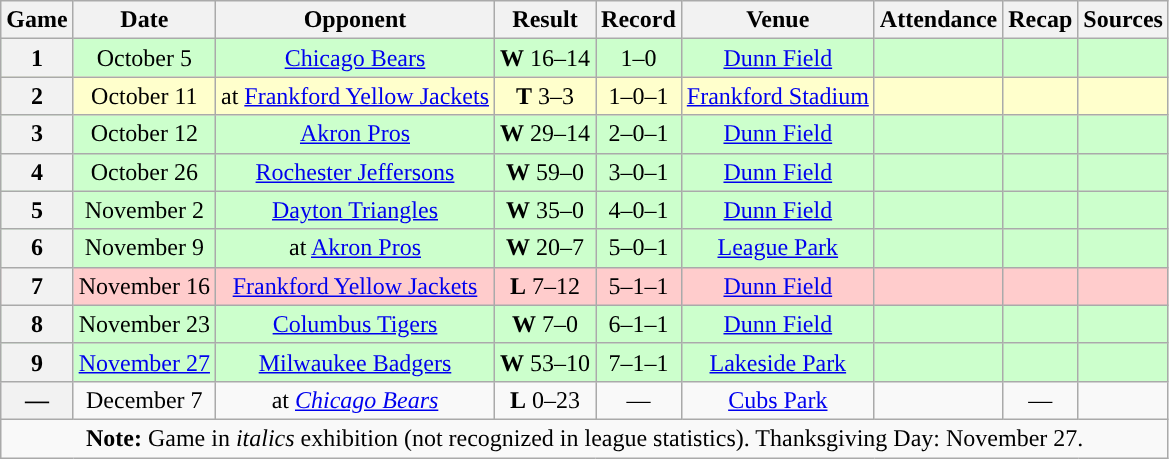<table class="wikitable" style="text-align:center">
<tr>
<th>Game</th>
<th>Date</th>
<th>Opponent</th>
<th>Result</th>
<th>Record</th>
<th>Venue</th>
<th>Attendance</th>
<th>Recap</th>
<th>Sources</th>
</tr>
<tr style="background:#cfc">
<th>1</th>
<td>October 5</td>
<td><a href='#'>Chicago Bears</a></td>
<td><strong>W</strong> 16–14</td>
<td>1–0</td>
<td><a href='#'>Dunn Field</a></td>
<td></td>
<td></td>
<td></td>
</tr>
<tr style="background:#ffc">
<th>2</th>
<td>October 11</td>
<td>at <a href='#'>Frankford Yellow Jackets</a></td>
<td><strong>T</strong> 3–3</td>
<td>1–0–1</td>
<td><a href='#'>Frankford Stadium</a></td>
<td></td>
<td></td>
<td></td>
</tr>
<tr style="background:#cfc">
<th>3</th>
<td>October 12</td>
<td><a href='#'>Akron Pros</a></td>
<td><strong>W</strong> 29–14</td>
<td>2–0–1</td>
<td><a href='#'>Dunn Field</a></td>
<td></td>
<td></td>
<td></td>
</tr>
<tr style="background:#cfc">
<th>4</th>
<td>October 26</td>
<td><a href='#'>Rochester Jeffersons</a></td>
<td><strong>W</strong> 59–0</td>
<td>3–0–1</td>
<td><a href='#'>Dunn Field</a></td>
<td></td>
<td></td>
<td></td>
</tr>
<tr style="background:#cfc">
<th>5</th>
<td>November 2</td>
<td><a href='#'>Dayton Triangles</a></td>
<td><strong>W</strong> 35–0</td>
<td>4–0–1</td>
<td><a href='#'>Dunn Field</a></td>
<td></td>
<td></td>
<td></td>
</tr>
<tr style="background:#cfc">
<th>6</th>
<td>November 9</td>
<td>at <a href='#'>Akron Pros</a></td>
<td><strong>W</strong> 20–7</td>
<td>5–0–1</td>
<td><a href='#'>League Park</a></td>
<td></td>
<td></td>
<td></td>
</tr>
<tr style="background:#fcc">
<th>7</th>
<td>November 16</td>
<td><a href='#'>Frankford Yellow Jackets</a></td>
<td><strong>L</strong> 7–12</td>
<td>5–1–1</td>
<td><a href='#'>Dunn Field</a></td>
<td></td>
<td></td>
<td></td>
</tr>
<tr style="background:#cfc">
<th>8</th>
<td>November 23</td>
<td><a href='#'>Columbus Tigers</a></td>
<td><strong>W</strong> 7–0</td>
<td>6–1–1</td>
<td><a href='#'>Dunn Field</a></td>
<td></td>
<td></td>
<td></td>
</tr>
<tr style="background:#cfc">
<th>9</th>
<td><a href='#'>November 27</a></td>
<td><a href='#'>Milwaukee Badgers</a></td>
<td><strong>W</strong> 53–10</td>
<td>7–1–1</td>
<td><a href='#'>Lakeside Park</a></td>
<td></td>
<td></td>
<td></td>
</tr>
<tr>
<th>—</th>
<td>December 7</td>
<td>at <em><a href='#'>Chicago Bears</a></em></td>
<td><strong>L</strong> 0–23</td>
<td>—</td>
<td><a href='#'>Cubs Park</a></td>
<td></td>
<td>—</td>
<td></td>
</tr>
<tr>
<td colspan="10"><strong>Note:</strong> Game in <em>italics</em> exhibition (not recognized in league statistics). Thanksgiving Day: November 27.</td>
</tr>
</table>
